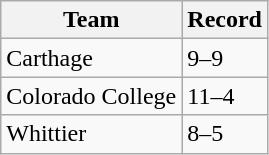<table class="wikitable">
<tr>
<th>Team</th>
<th>Record</th>
</tr>
<tr>
<td>Carthage</td>
<td>9–9</td>
</tr>
<tr>
<td>Colorado College</td>
<td>11–4</td>
</tr>
<tr>
<td>Whittier</td>
<td>8–5</td>
</tr>
</table>
